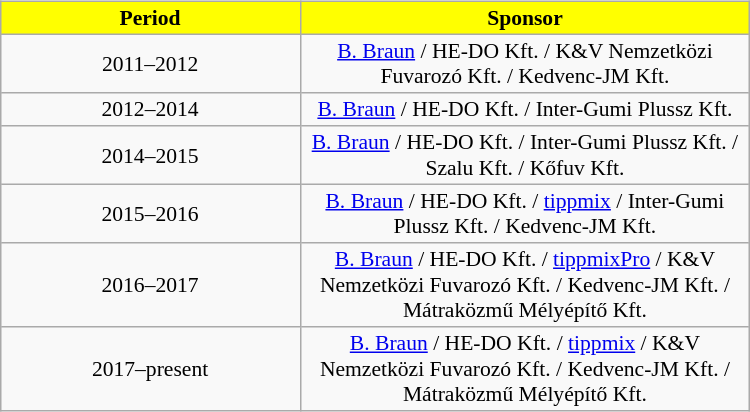<table width=50% align="center">
<tr>
<td valign=top width=60%><br><table align=center border=1 width=80% cellpadding="2" cellspacing="0" style="background: #f9f9f9; border: 1px #aaa solid; border-collapse: collapse; font-size: 90%; text-align: center">
<tr align=center bgcolor=yellow style="color:black;">
<th width=40%><span>Period</span></th>
<th width=60%><span>Sponsor</span></th>
</tr>
<tr>
<td align=center>2011–2012</td>
<td><a href='#'>B. Braun</a> / HE-DO Kft. / K&V Nemzetközi Fuvarozó Kft. / Kedvenc-JM Kft.</td>
</tr>
<tr>
<td align=center>2012–2014</td>
<td><a href='#'>B. Braun</a> / HE-DO Kft. / Inter-Gumi Plussz Kft.</td>
</tr>
<tr>
<td align=center>2014–2015</td>
<td><a href='#'>B. Braun</a> / HE-DO Kft. / Inter-Gumi Plussz Kft. / Szalu Kft. / Kőfuv Kft.</td>
</tr>
<tr>
<td align=center>2015–2016</td>
<td><a href='#'>B. Braun</a> / HE-DO Kft. / <a href='#'>tippmix</a> / Inter-Gumi Plussz Kft. / Kedvenc-JM Kft.</td>
</tr>
<tr>
<td align=center>2016–2017</td>
<td><a href='#'>B. Braun</a> / HE-DO Kft. / <a href='#'>tippmixPro</a> / K&V Nemzetközi Fuvarozó Kft. / Kedvenc-JM Kft. / Mátraközmű Mélyépítő Kft.</td>
</tr>
<tr>
<td align=center>2017–present</td>
<td><a href='#'>B. Braun</a> / HE-DO Kft. / <a href='#'>tippmix</a> / K&V Nemzetközi Fuvarozó Kft. / Kedvenc-JM Kft. / Mátraközmű Mélyépítő Kft.</td>
</tr>
</table>
</td>
</tr>
</table>
